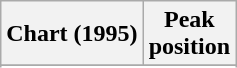<table class="wikitable plainrowheaders" style="text-align:center">
<tr>
<th>Chart (1995)</th>
<th>Peak<br>position</th>
</tr>
<tr>
</tr>
<tr>
</tr>
</table>
